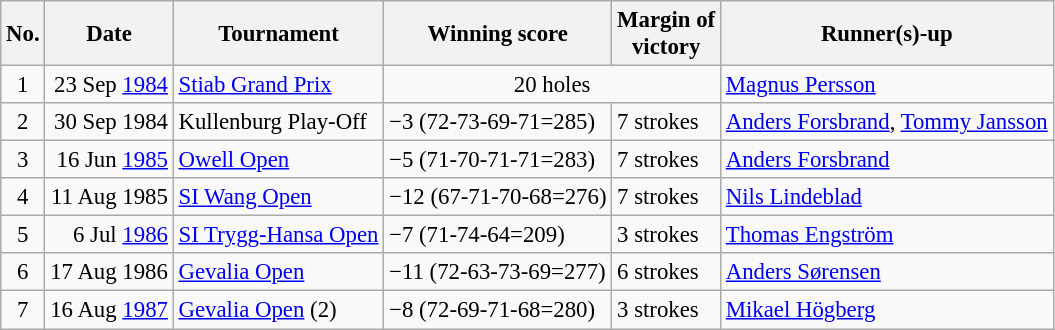<table class="wikitable" style="font-size:95%;">
<tr>
<th>No.</th>
<th>Date</th>
<th>Tournament</th>
<th>Winning score</th>
<th>Margin of<br>victory</th>
<th>Runner(s)-up</th>
</tr>
<tr>
<td align=center>1</td>
<td align=right>23 Sep <a href='#'>1984</a></td>
<td><a href='#'>Stiab Grand Prix</a></td>
<td colspan=2 align=center>20 holes</td>
<td> <a href='#'>Magnus Persson</a></td>
</tr>
<tr>
<td align=center>2</td>
<td align=right>30 Sep 1984</td>
<td>Kullenburg Play-Off</td>
<td>−3 (72-73-69-71=285)</td>
<td>7 strokes</td>
<td> <a href='#'>Anders Forsbrand</a>,  <a href='#'>Tommy Jansson</a></td>
</tr>
<tr>
<td align=center>3</td>
<td align=right>16 Jun <a href='#'>1985</a></td>
<td><a href='#'>Owell Open</a></td>
<td>−5 (71-70-71-71=283)</td>
<td>7 strokes</td>
<td> <a href='#'>Anders Forsbrand</a></td>
</tr>
<tr>
<td align=center>4</td>
<td align=right>11 Aug 1985</td>
<td><a href='#'>SI Wang Open</a></td>
<td>−12 (67-71-70-68=276)</td>
<td>7 strokes</td>
<td> <a href='#'>Nils Lindeblad</a></td>
</tr>
<tr>
<td align=center>5</td>
<td align=right>6 Jul <a href='#'>1986</a></td>
<td><a href='#'>SI Trygg-Hansa Open</a></td>
<td>−7 (71-74-64=209)</td>
<td>3 strokes</td>
<td> <a href='#'>Thomas Engström</a></td>
</tr>
<tr>
<td align=center>6</td>
<td align=right>17 Aug 1986</td>
<td><a href='#'>Gevalia Open</a></td>
<td>−11 (72-63-73-69=277)</td>
<td>6 strokes</td>
<td> <a href='#'>Anders Sørensen</a></td>
</tr>
<tr>
<td align=center>7</td>
<td align=right>16 Aug <a href='#'>1987</a></td>
<td><a href='#'>Gevalia Open</a> (2)</td>
<td>−8 (72-69-71-68=280)</td>
<td>3 strokes</td>
<td> <a href='#'>Mikael Högberg</a></td>
</tr>
</table>
